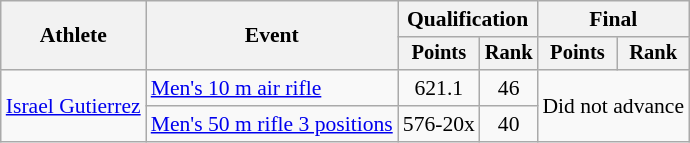<table class="wikitable" style="font-size:90%">
<tr>
<th rowspan="2">Athlete</th>
<th rowspan="2">Event</th>
<th colspan=2>Qualification</th>
<th colspan=2>Final</th>
</tr>
<tr style="font-size:95%">
<th>Points</th>
<th>Rank</th>
<th>Points</th>
<th>Rank</th>
</tr>
<tr align=center>
<td align=left rowspan=2><a href='#'>Israel Gutierrez</a></td>
<td align=left><a href='#'>Men's 10 m air rifle</a></td>
<td>621.1</td>
<td>46</td>
<td colspan=2 rowspan=2>Did not advance</td>
</tr>
<tr align=center>
<td align=left><a href='#'>Men's 50 m rifle 3 positions</a></td>
<td>576-20x</td>
<td>40</td>
</tr>
</table>
